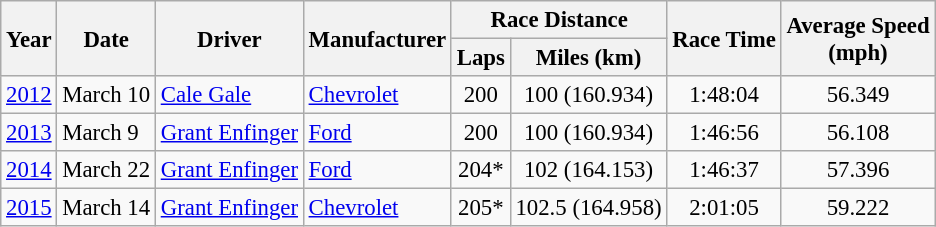<table class="wikitable" style="font-size: 95%;">
<tr>
<th rowspan="2">Year</th>
<th rowspan="2">Date</th>
<th rowspan="2">Driver</th>
<th rowspan="2">Manufacturer</th>
<th colspan="2">Race Distance</th>
<th rowspan="2">Race Time</th>
<th rowspan="2">Average Speed<br>(mph)</th>
</tr>
<tr>
<th>Laps</th>
<th>Miles (km)</th>
</tr>
<tr>
<td><a href='#'>2012</a></td>
<td>March 10</td>
<td><a href='#'>Cale Gale</a></td>
<td><a href='#'>Chevrolet</a></td>
<td align="center">200</td>
<td align="center">100 (160.934)</td>
<td align="center">1:48:04</td>
<td align="center">56.349</td>
</tr>
<tr>
<td><a href='#'>2013</a></td>
<td>March 9</td>
<td><a href='#'>Grant Enfinger</a></td>
<td><a href='#'>Ford</a></td>
<td align="center">200</td>
<td align="center">100 (160.934)</td>
<td align="center">1:46:56</td>
<td align="center">56.108</td>
</tr>
<tr>
<td><a href='#'>2014</a></td>
<td>March 22</td>
<td><a href='#'>Grant Enfinger</a></td>
<td><a href='#'>Ford</a></td>
<td align="center">204*</td>
<td align="center">102 (164.153)</td>
<td align="center">1:46:37</td>
<td align="center">57.396</td>
</tr>
<tr>
<td><a href='#'>2015</a></td>
<td>March 14</td>
<td><a href='#'>Grant Enfinger</a></td>
<td><a href='#'>Chevrolet</a></td>
<td align="center">205*</td>
<td align="center">102.5 (164.958)</td>
<td align="center">2:01:05</td>
<td align="center">59.222</td>
</tr>
</table>
